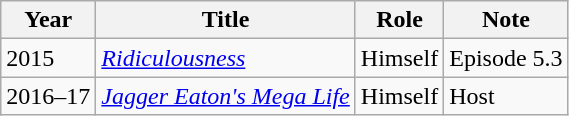<table class="wikitable sortable">
<tr>
<th>Year</th>
<th>Title</th>
<th>Role</th>
<th class="unsortable">Note</th>
</tr>
<tr>
<td>2015</td>
<td><em><a href='#'>Ridiculousness</a></em></td>
<td>Himself</td>
<td>Episode 5.3</td>
</tr>
<tr>
<td>2016–17</td>
<td><em><a href='#'>Jagger Eaton's Mega Life</a></em></td>
<td>Himself</td>
<td>Host</td>
</tr>
</table>
